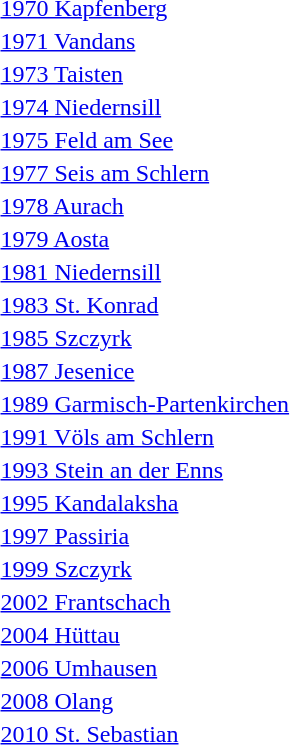<table>
<tr>
<td><a href='#'>1970 Kapfenberg</a></td>
<td></td>
<td></td>
<td></td>
</tr>
<tr>
<td><a href='#'>1971 Vandans</a></td>
<td></td>
<td></td>
<td></td>
</tr>
<tr>
<td><a href='#'>1973 Taisten</a></td>
<td></td>
<td></td>
<td></td>
</tr>
<tr>
<td><a href='#'>1974 Niedernsill</a></td>
<td></td>
<td></td>
<td></td>
</tr>
<tr>
<td><a href='#'>1975 Feld am See</a></td>
<td></td>
<td></td>
<td></td>
</tr>
<tr>
<td><a href='#'>1977 Seis am Schlern</a></td>
<td></td>
<td></td>
<td></td>
</tr>
<tr>
<td><a href='#'>1978 Aurach</a></td>
<td></td>
<td></td>
<td></td>
</tr>
<tr>
<td><a href='#'>1979 Aosta</a></td>
<td></td>
<td></td>
<td></td>
</tr>
<tr>
<td><a href='#'>1981 Niedernsill</a></td>
<td></td>
<td></td>
<td></td>
</tr>
<tr>
<td><a href='#'>1983 St. Konrad</a></td>
<td></td>
<td></td>
<td></td>
</tr>
<tr>
<td><a href='#'>1985 Szczyrk</a></td>
<td></td>
<td></td>
<td></td>
</tr>
<tr>
<td><a href='#'>1987 Jesenice</a></td>
<td></td>
<td></td>
<td></td>
</tr>
<tr>
<td><a href='#'>1989 Garmisch-Partenkirchen</a></td>
<td></td>
<td></td>
<td></td>
</tr>
<tr>
<td><a href='#'>1991 Völs am Schlern</a></td>
<td></td>
<td></td>
<td></td>
</tr>
<tr>
<td><a href='#'>1993 Stein an der Enns</a></td>
<td></td>
<td></td>
<td></td>
</tr>
<tr>
<td><a href='#'>1995 Kandalaksha</a></td>
<td></td>
<td></td>
<td></td>
</tr>
<tr>
<td><a href='#'>1997 Passiria</a></td>
<td></td>
<td></td>
<td></td>
</tr>
<tr>
<td><a href='#'>1999 Szczyrk</a></td>
<td></td>
<td></td>
<td></td>
</tr>
<tr>
<td><a href='#'>2002 Frantschach</a></td>
<td></td>
<td></td>
<td></td>
</tr>
<tr>
<td><a href='#'>2004 Hüttau</a></td>
<td></td>
<td></td>
<td></td>
</tr>
<tr>
<td><a href='#'>2006 Umhausen</a></td>
<td></td>
<td></td>
<td></td>
</tr>
<tr>
<td><a href='#'>2008 Olang</a></td>
<td></td>
<td></td>
<td></td>
</tr>
<tr>
<td><a href='#'>2010 St. Sebastian</a></td>
<td></td>
<td></td>
<td></td>
</tr>
</table>
